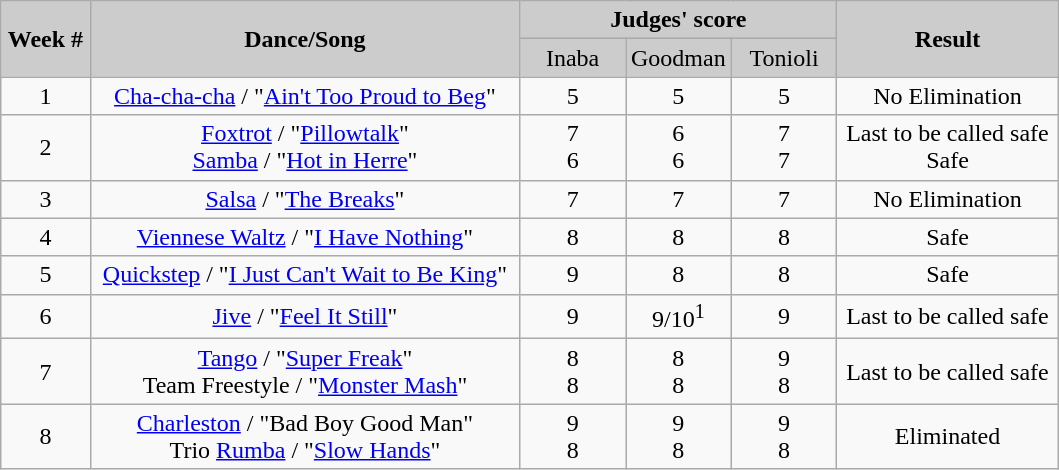<table class="wikitable" style="text-align:center">
<tr>
<th rowspan="2" style="background:#ccc;">Week #</th>
<th rowspan="2" style="background:#ccc;">Dance/Song</th>
<th colspan="3" style="background:#ccc;">Judges' score</th>
<th rowspan="2" style="background:#ccc;">Result</th>
</tr>
<tr style="background:#ccc;">
<td style="width:10%;">Inaba</td>
<td style="width:10%;">Goodman</td>
<td style="width:10%;">Tonioli</td>
</tr>
<tr>
<td>1</td>
<td><a href='#'>Cha-cha-cha</a> / "<a href='#'>Ain't Too Proud to Beg</a>"</td>
<td>5</td>
<td>5</td>
<td>5</td>
<td>No Elimination</td>
</tr>
<tr>
<td>2</td>
<td><a href='#'>Foxtrot</a> / "<a href='#'>Pillowtalk</a>"<br><a href='#'>Samba</a> / "<a href='#'>Hot in Herre</a>"</td>
<td>7<br>6</td>
<td>6<br>6</td>
<td>7<br>7</td>
<td>Last to be called safe<br>Safe</td>
</tr>
<tr>
<td>3</td>
<td><a href='#'>Salsa</a> / "<a href='#'>The Breaks</a>"</td>
<td>7</td>
<td>7</td>
<td>7</td>
<td>No Elimination</td>
</tr>
<tr>
<td>4</td>
<td><a href='#'>Viennese Waltz</a> / "<a href='#'>I Have Nothing</a>"</td>
<td>8</td>
<td>8</td>
<td>8</td>
<td>Safe</td>
</tr>
<tr>
<td>5</td>
<td><a href='#'>Quickstep</a> / "<a href='#'>I Just Can't Wait to Be King</a>"</td>
<td>9</td>
<td>8</td>
<td>8</td>
<td>Safe</td>
</tr>
<tr>
<td>6</td>
<td><a href='#'>Jive</a> / "<a href='#'>Feel It Still</a>"</td>
<td>9</td>
<td>9/10<sup>1</sup></td>
<td>9</td>
<td>Last to be called safe</td>
</tr>
<tr>
<td>7</td>
<td><a href='#'>Tango</a> / "<a href='#'>Super Freak</a>"<br>Team Freestyle / "<a href='#'>Monster Mash</a>"</td>
<td>8<br>8</td>
<td>8<br>8</td>
<td>9<br>8</td>
<td>Last to be called safe</td>
</tr>
<tr>
<td>8</td>
<td><a href='#'>Charleston</a> / "Bad Boy Good Man"<br>Trio <a href='#'>Rumba</a> / "<a href='#'>Slow Hands</a>"</td>
<td>9<br>8</td>
<td>9<br>8</td>
<td>9<br>8</td>
<td>Eliminated</td>
</tr>
</table>
